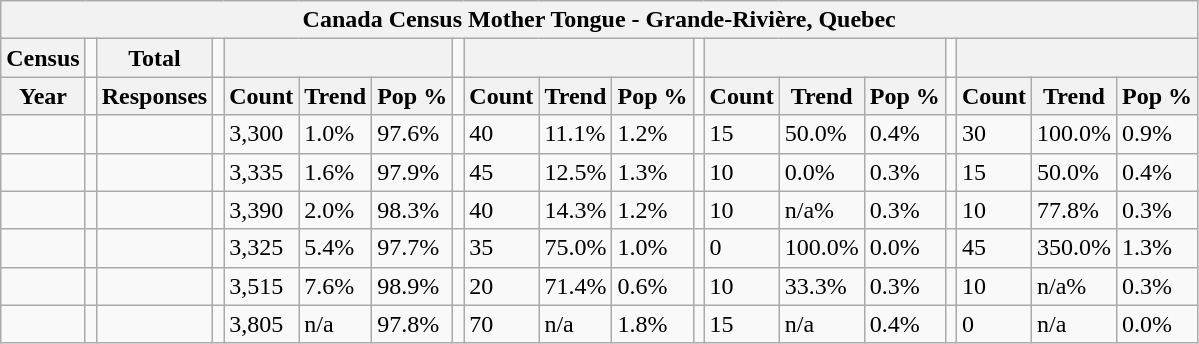<table class="wikitable">
<tr>
<th colspan="19">Canada Census Mother Tongue - Grande-Rivière, Quebec</th>
</tr>
<tr>
<th>Census</th>
<td></td>
<th>Total</th>
<td colspan="1"></td>
<th colspan="3"></th>
<td colspan="1"></td>
<th colspan="3"></th>
<td colspan="1"></td>
<th colspan="3"></th>
<td colspan="1"></td>
<th colspan="3"></th>
</tr>
<tr>
<th>Year</th>
<td></td>
<th>Responses</th>
<td></td>
<th>Count</th>
<th>Trend</th>
<th>Pop %</th>
<td></td>
<th>Count</th>
<th>Trend</th>
<th>Pop %</th>
<td></td>
<th>Count</th>
<th>Trend</th>
<th>Pop %</th>
<td></td>
<th>Count</th>
<th>Trend</th>
<th>Pop %</th>
</tr>
<tr>
<td></td>
<td></td>
<td></td>
<td></td>
<td>3,300</td>
<td> 1.0%</td>
<td>97.6%</td>
<td></td>
<td>40</td>
<td> 11.1%</td>
<td>1.2%</td>
<td></td>
<td>15</td>
<td> 50.0%</td>
<td>0.4%</td>
<td></td>
<td>30</td>
<td> 100.0%</td>
<td>0.9%</td>
</tr>
<tr>
<td></td>
<td></td>
<td></td>
<td></td>
<td>3,335</td>
<td> 1.6%</td>
<td>97.9%</td>
<td></td>
<td>45</td>
<td> 12.5%</td>
<td>1.3%</td>
<td></td>
<td>10</td>
<td> 0.0%</td>
<td>0.3%</td>
<td></td>
<td>15</td>
<td> 50.0%</td>
<td>0.4%</td>
</tr>
<tr>
<td></td>
<td></td>
<td></td>
<td></td>
<td>3,390</td>
<td> 2.0%</td>
<td>98.3%</td>
<td></td>
<td>40</td>
<td> 14.3%</td>
<td>1.2%</td>
<td></td>
<td>10</td>
<td> n/a%</td>
<td>0.3%</td>
<td></td>
<td>10</td>
<td> 77.8%</td>
<td>0.3%</td>
</tr>
<tr>
<td></td>
<td></td>
<td></td>
<td></td>
<td>3,325</td>
<td> 5.4%</td>
<td>97.7%</td>
<td></td>
<td>35</td>
<td> 75.0%</td>
<td>1.0%</td>
<td></td>
<td>0</td>
<td> 100.0%</td>
<td>0.0%</td>
<td></td>
<td>45</td>
<td> 350.0%</td>
<td>1.3%</td>
</tr>
<tr>
<td></td>
<td></td>
<td></td>
<td></td>
<td>3,515</td>
<td> 7.6%</td>
<td>98.9%</td>
<td></td>
<td>20</td>
<td> 71.4%</td>
<td>0.6%</td>
<td></td>
<td>10</td>
<td> 33.3%</td>
<td>0.3%</td>
<td></td>
<td>10</td>
<td> n/a%</td>
<td>0.3%</td>
</tr>
<tr>
<td></td>
<td></td>
<td></td>
<td></td>
<td>3,805</td>
<td>n/a</td>
<td>97.8%</td>
<td></td>
<td>70</td>
<td>n/a</td>
<td>1.8%</td>
<td></td>
<td>15</td>
<td>n/a</td>
<td>0.4%</td>
<td></td>
<td>0</td>
<td>n/a</td>
<td>0.0%</td>
</tr>
</table>
